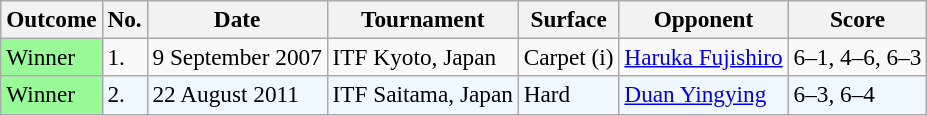<table class="sortable wikitable" style=font-size:97%>
<tr>
<th>Outcome</th>
<th>No.</th>
<th>Date</th>
<th>Tournament</th>
<th>Surface</th>
<th>Opponent</th>
<th class="unsortable">Score</th>
</tr>
<tr>
<td style="background:#98fb98;">Winner</td>
<td>1.</td>
<td>9 September 2007</td>
<td>ITF Kyoto, Japan</td>
<td>Carpet (i)</td>
<td> <a href='#'>Haruka Fujishiro</a></td>
<td>6–1, 4–6, 6–3</td>
</tr>
<tr bgcolor="#f0f8ff">
<td style="background:#98fb98;">Winner</td>
<td>2.</td>
<td>22 August 2011</td>
<td>ITF Saitama, Japan</td>
<td>Hard</td>
<td> <a href='#'>Duan Yingying</a></td>
<td>6–3, 6–4</td>
</tr>
</table>
